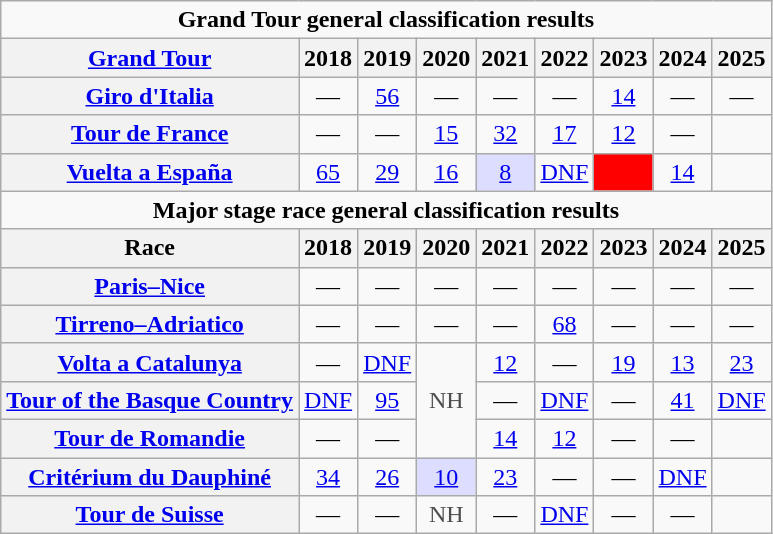<table class="wikitable plainrowheaders">
<tr>
<td colspan=9 align="center"><strong>Grand Tour general classification results</strong></td>
</tr>
<tr>
<th scope="col"><a href='#'>Grand Tour</a></th>
<th scope="col">2018</th>
<th scope="col">2019</th>
<th scope="col">2020</th>
<th scope="col">2021</th>
<th scope="col">2022</th>
<th scope="col">2023</th>
<th scope="col">2024</th>
<th scope="col">2025</th>
</tr>
<tr style="text-align:center;">
<th scope="row"> <a href='#'>Giro d'Italia</a></th>
<td>—</td>
<td><a href='#'>56</a></td>
<td>—</td>
<td>—</td>
<td>—</td>
<td><a href='#'>14</a></td>
<td>—</td>
<td>—</td>
</tr>
<tr style="text-align:center;">
<th scope="row"> <a href='#'>Tour de France</a></th>
<td>—</td>
<td>—</td>
<td><a href='#'>15</a></td>
<td><a href='#'>32</a></td>
<td><a href='#'>17</a></td>
<td><a href='#'>12</a></td>
<td>—</td>
<td></td>
</tr>
<tr style="text-align:center;">
<th scope="row"> <a href='#'>Vuelta a España</a></th>
<td><a href='#'>65</a></td>
<td><a href='#'>29</a></td>
<td><a href='#'>16</a></td>
<td style="background:#ddf;"><a href='#'>8</a></td>
<td><a href='#'>DNF</a></td>
<td style="background:red;"></td>
<td><a href='#'>14</a></td>
<td></td>
</tr>
<tr>
<td colspan=9 align="center"><strong>Major stage race general classification results</strong></td>
</tr>
<tr>
<th scope="col">Race</th>
<th scope="col">2018</th>
<th scope="col">2019</th>
<th scope="col">2020</th>
<th scope="col">2021</th>
<th scope="col">2022</th>
<th scope="col">2023</th>
<th scope="col">2024</th>
<th scope="col">2025</th>
</tr>
<tr style="text-align:center;">
<th scope="row"> <a href='#'>Paris–Nice</a></th>
<td>—</td>
<td>—</td>
<td>—</td>
<td>—</td>
<td>—</td>
<td>—</td>
<td>—</td>
<td>—</td>
</tr>
<tr style="text-align:center;">
<th scope="row"> <a href='#'>Tirreno–Adriatico</a></th>
<td>—</td>
<td>—</td>
<td>—</td>
<td>—</td>
<td><a href='#'>68</a></td>
<td>—</td>
<td>—</td>
<td>—</td>
</tr>
<tr style="text-align:center;">
<th scope="row"> <a href='#'>Volta a Catalunya</a></th>
<td>—</td>
<td><a href='#'>DNF</a></td>
<td style="color:#4d4d4d;" rowspan=3>NH</td>
<td><a href='#'>12</a></td>
<td>—</td>
<td><a href='#'>19</a></td>
<td><a href='#'>13</a></td>
<td><a href='#'>23</a></td>
</tr>
<tr style="text-align:center;">
<th scope="row"> <a href='#'>Tour of the Basque Country</a></th>
<td><a href='#'>DNF</a></td>
<td><a href='#'>95</a></td>
<td>—</td>
<td><a href='#'>DNF</a></td>
<td>—</td>
<td><a href='#'>41</a></td>
<td><a href='#'>DNF</a></td>
</tr>
<tr style="text-align:center;">
<th scope="row"> <a href='#'>Tour de Romandie</a></th>
<td>—</td>
<td>—</td>
<td><a href='#'>14</a></td>
<td><a href='#'>12</a></td>
<td>—</td>
<td>—</td>
<td></td>
</tr>
<tr style="text-align:center;">
<th scope="row"> <a href='#'>Critérium du Dauphiné</a></th>
<td><a href='#'>34</a></td>
<td><a href='#'>26</a></td>
<td style="background:#ddf;"><a href='#'>10</a></td>
<td><a href='#'>23</a></td>
<td>—</td>
<td>—</td>
<td><a href='#'>DNF</a></td>
<td></td>
</tr>
<tr style="text-align:center;">
<th scope="row"> <a href='#'>Tour de Suisse</a></th>
<td>—</td>
<td>—</td>
<td style="color:#4d4d4d;">NH</td>
<td>—</td>
<td><a href='#'>DNF</a></td>
<td>—</td>
<td>—</td>
<td></td>
</tr>
</table>
